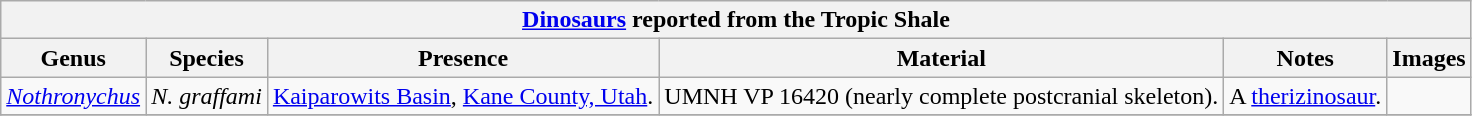<table class="wikitable" align="center">
<tr>
<th colspan="6" align="center"><strong><a href='#'>Dinosaurs</a> reported from the Tropic Shale</strong></th>
</tr>
<tr>
<th>Genus</th>
<th>Species</th>
<th>Presence</th>
<th><strong>Material</strong></th>
<th>Notes</th>
<th>Images</th>
</tr>
<tr>
<td><em><a href='#'>Nothronychus</a></em></td>
<td><em>N. graffami</em></td>
<td><a href='#'>Kaiparowits Basin</a>, <a href='#'>Kane County, Utah</a>.</td>
<td>UMNH VP 16420 (nearly complete postcranial skeleton).</td>
<td>A <a href='#'>therizinosaur</a>.</td>
<td></td>
</tr>
<tr>
</tr>
</table>
